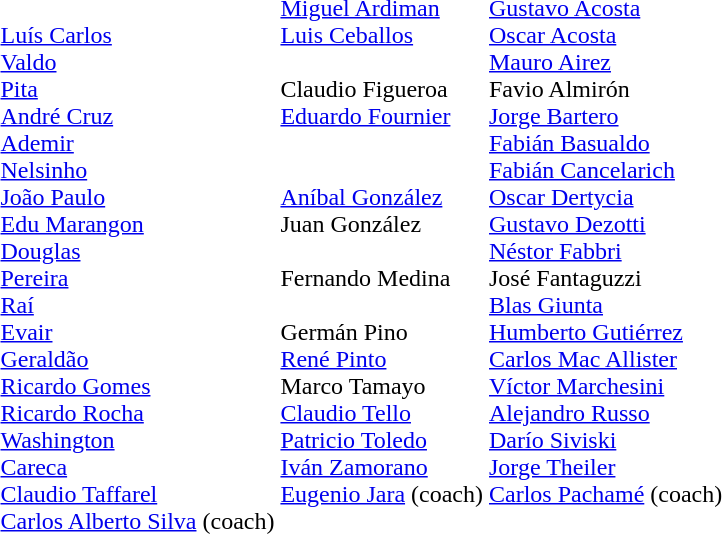<table>
<tr>
<td></td>
<td valign=top>  <br><br><a href='#'>Luís Carlos</a><br>
<a href='#'>Valdo</a><br>
<a href='#'>Pita</a><br>
<a href='#'>André Cruz</a> <br>
<a href='#'>Ademir</a> <br>
<a href='#'>Nelsinho</a> <br>
<a href='#'>João Paulo</a> <br>
<a href='#'>Edu Marangon</a> <br>
<a href='#'>Douglas</a> <br>
<a href='#'>Pereira</a> <br>
<a href='#'>Raí</a> <br>
<a href='#'>Evair</a> <br>
<a href='#'>Geraldão</a> <br>
<a href='#'>Ricardo Gomes</a> <br>
<a href='#'>Ricardo Rocha</a> <br>
<a href='#'>Washington</a> <br>
<a href='#'>Careca</a> <br>
<a href='#'>Claudio Taffarel</a> <br>
<a href='#'>Carlos Alberto Silva</a> (coach)</td>
<td valign=top><br><a href='#'>Miguel Ardiman</a> <br>
<a href='#'>Luis Ceballos</a> <br>
 <br>
Claudio Figueroa <br>
<a href='#'>Eduardo Fournier</a> <br>
 <br>
 <br>
<a href='#'>Aníbal González</a> <br>
Juan González <br>
 <br>
Fernando Medina <br>
 <br>
Germán Pino<br>
<a href='#'>René Pinto</a> <br>
Marco Tamayo<br>
<a href='#'>Claudio Tello</a><br>
<a href='#'>Patricio Toledo</a><br>
<a href='#'>Iván Zamorano</a><br>
<a href='#'>Eugenio Jara</a> (coach)</td>
<td valign=top> <br><a href='#'>Gustavo Acosta</a><br>
<a href='#'>Oscar Acosta</a><br>
<a href='#'>Mauro Airez</a><br>
Favio Almirón <br>
<a href='#'>Jorge Bartero</a><br>
<a href='#'>Fabián Basualdo</a> <br>
<a href='#'>Fabián Cancelarich</a> <br>
<a href='#'>Oscar Dertycia</a> <br>
<a href='#'>Gustavo Dezotti</a> <br>
<a href='#'>Néstor Fabbri</a> <br>
José Fantaguzzi <br>
<a href='#'>Blas Giunta</a> <br>
<a href='#'>Humberto Gutiérrez</a> <br>
<a href='#'>Carlos Mac Allister</a> <br>
<a href='#'>Víctor Marchesini</a> <br>
<a href='#'>Alejandro Russo</a> <br>
<a href='#'>Darío Siviski</a> <br>
<a href='#'>Jorge Theiler</a> <br>
<a href='#'>Carlos Pachamé</a> (coach)</td>
</tr>
</table>
